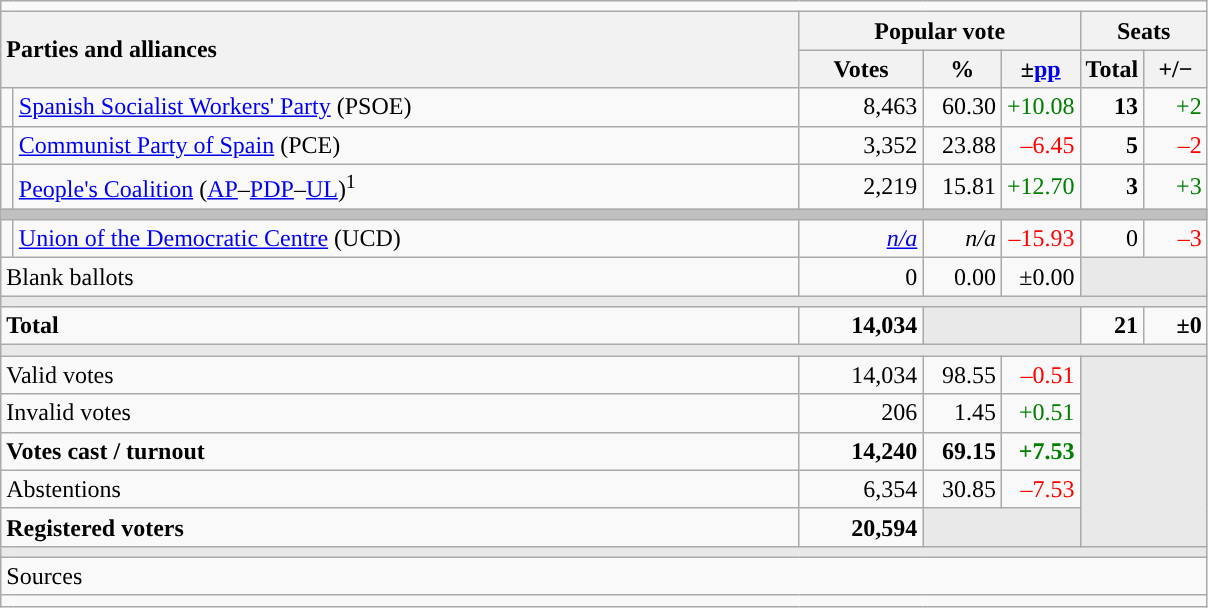<table class="wikitable" style="text-align:right;">
<tr>
<td colspan="7"></td>
</tr>
<tr>
<th style="text-align:left;" rowspan="2" colspan="2" width="525">Parties and alliances</th>
<th colspan="3">Popular vote</th>
<th colspan="2">Seats</th>
</tr>
<tr>
<th width="75">Votes</th>
<th width="45">%</th>
<th width="45">±<a href='#'>pp</a></th>
<th width="35">Total</th>
<th width="35">+/−</th>
</tr>
<tr>
<td width="1" style="color:inherit;background:"></td>
<td align="left"><a href='#'>Spanish Socialist Workers' Party</a> (PSOE)</td>
<td>8,463</td>
<td>60.30</td>
<td style="color:green;">+10.08</td>
<td><strong>13</strong></td>
<td style="color:green;">+2</td>
</tr>
<tr>
<td style="color:inherit;background:"></td>
<td align="left"><a href='#'>Communist Party of Spain</a> (PCE)</td>
<td>3,352</td>
<td>23.88</td>
<td style="color:red;">–6.45</td>
<td><strong>5</strong></td>
<td style="color:red;">–2</td>
</tr>
<tr>
<td style="color:inherit;background:"></td>
<td align="left"><a href='#'>People's Coalition</a> (<a href='#'>AP</a>–<a href='#'>PDP</a>–<a href='#'>UL</a>)<sup>1</sup></td>
<td>2,219</td>
<td>15.81</td>
<td style="color:green;">+12.70</td>
<td><strong>3</strong></td>
<td style="color:green;">+3</td>
</tr>
<tr>
<td colspan="7" bgcolor="#C0C0C0"></td>
</tr>
<tr>
<td style="color:inherit;background:"></td>
<td align="left"><a href='#'>Union of the Democratic Centre</a> (UCD)</td>
<td><em><a href='#'>n/a</a></em></td>
<td><em>n/a</em></td>
<td style="color:red;">–15.93</td>
<td>0</td>
<td style="color:red;">–3</td>
</tr>
<tr>
<td align="left" colspan="2">Blank ballots</td>
<td>0</td>
<td>0.00</td>
<td>±0.00</td>
<td bgcolor="#E9E9E9" colspan="2"></td>
</tr>
<tr>
<td colspan="7" bgcolor="#E9E9E9"></td>
</tr>
<tr style="font-weight:bold;">
<td align="left" colspan="2">Total</td>
<td>14,034</td>
<td bgcolor="#E9E9E9" colspan="2"></td>
<td>21</td>
<td>±0</td>
</tr>
<tr>
<td colspan="7" bgcolor="#E9E9E9"></td>
</tr>
<tr>
<td align="left" colspan="2">Valid votes</td>
<td>14,034</td>
<td>98.55</td>
<td style="color:red;">–0.51</td>
<td bgcolor="#E9E9E9" colspan="2" rowspan="5"></td>
</tr>
<tr>
<td align="left" colspan="2">Invalid votes</td>
<td>206</td>
<td>1.45</td>
<td style="color:green;">+0.51</td>
</tr>
<tr style="font-weight:bold;">
<td align="left" colspan="2">Votes cast / turnout</td>
<td>14,240</td>
<td>69.15</td>
<td style="color:green;">+7.53</td>
</tr>
<tr>
<td align="left" colspan="2">Abstentions</td>
<td>6,354</td>
<td>30.85</td>
<td style="color:red;">–7.53</td>
</tr>
<tr style="font-weight:bold;">
<td align="left" colspan="2">Registered voters</td>
<td>20,594</td>
<td bgcolor="#E9E9E9" colspan="2"></td>
</tr>
<tr>
<td colspan="7" bgcolor="#E9E9E9"></td>
</tr>
<tr>
<td align="left" colspan="7">Sources</td>
</tr>
<tr>
<td colspan="7" style="text-align:left; max-width:790px;"></td>
</tr>
</table>
